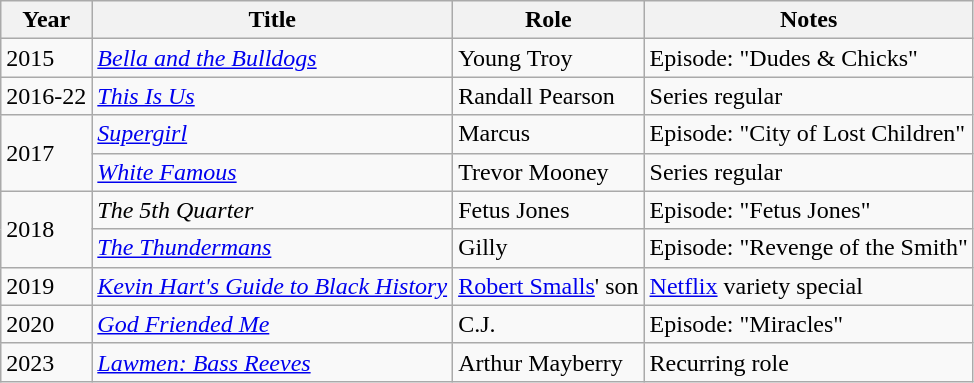<table class="wikitable sortable">
<tr>
<th>Year</th>
<th>Title</th>
<th>Role</th>
<th class="unsortable">Notes</th>
</tr>
<tr>
<td>2015</td>
<td><em><a href='#'>Bella and the Bulldogs</a></em></td>
<td>Young Troy</td>
<td>Episode: "Dudes & Chicks"</td>
</tr>
<tr>
<td>2016-22</td>
<td><em><a href='#'>This Is Us</a></em></td>
<td>Randall Pearson</td>
<td>Series regular</td>
</tr>
<tr>
<td rowspan="2">2017</td>
<td><em><a href='#'>Supergirl</a></em></td>
<td>Marcus</td>
<td>Episode: "City of Lost Children"</td>
</tr>
<tr>
<td><em><a href='#'>White Famous</a></em></td>
<td>Trevor Mooney</td>
<td>Series regular</td>
</tr>
<tr>
<td rowspan="2">2018</td>
<td><em>The 5th Quarter</em></td>
<td>Fetus Jones</td>
<td>Episode: "Fetus Jones"</td>
</tr>
<tr>
<td><em><a href='#'>The Thundermans</a></em></td>
<td>Gilly</td>
<td>Episode: "Revenge of the Smith"</td>
</tr>
<tr>
<td>2019</td>
<td><em><a href='#'>Kevin Hart's Guide to Black History</a></em></td>
<td><a href='#'>Robert Smalls</a>' son</td>
<td><a href='#'>Netflix</a> variety special</td>
</tr>
<tr>
<td>2020</td>
<td><em><a href='#'>God Friended Me</a></em></td>
<td>C.J.</td>
<td>Episode: "Miracles"</td>
</tr>
<tr>
<td>2023</td>
<td><em><a href='#'>Lawmen: Bass Reeves</a></em></td>
<td>Arthur Mayberry</td>
<td>Recurring role</td>
</tr>
</table>
